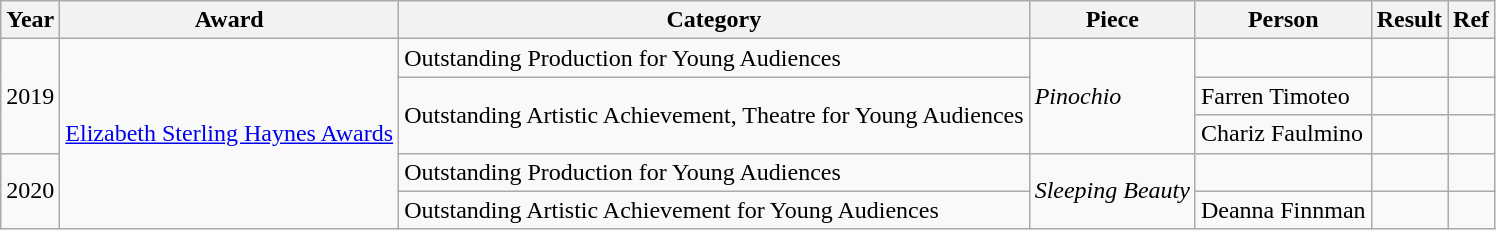<table class="wikitable">
<tr>
<th>Year</th>
<th>Award</th>
<th>Category</th>
<th>Piece</th>
<th>Person</th>
<th>Result</th>
<th>Ref</th>
</tr>
<tr>
<td rowspan="3">2019</td>
<td rowspan="5"><a href='#'>Elizabeth Sterling Haynes Awards</a></td>
<td>Outstanding Production for Young Audiences</td>
<td rowspan="3"><em>Pinochio</em></td>
<td></td>
<td></td>
<td></td>
</tr>
<tr>
<td rowspan="2">Outstanding Artistic Achievement, Theatre for Young Audiences</td>
<td>Farren Timoteo</td>
<td></td>
<td></td>
</tr>
<tr>
<td>Chariz Faulmino</td>
<td></td>
<td></td>
</tr>
<tr>
<td rowspan="2">2020</td>
<td>Outstanding Production for Young Audiences</td>
<td rowspan="2"><em>Sleeping Beauty</em></td>
<td></td>
<td></td>
<td></td>
</tr>
<tr>
<td>Outstanding Artistic Achievement for Young Audiences</td>
<td>Deanna Finnman</td>
<td></td>
<td></td>
</tr>
</table>
